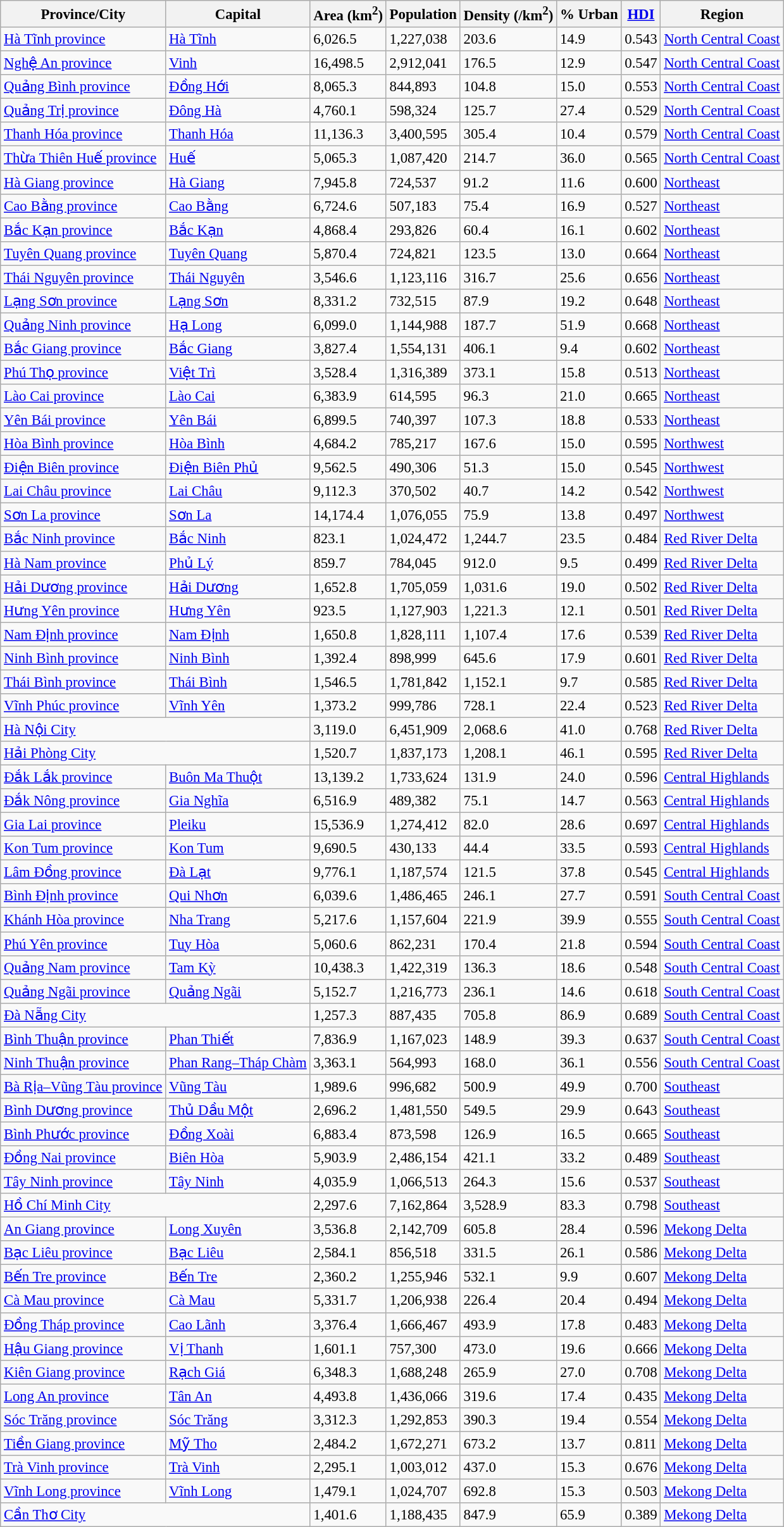<table class="wikitable sortable sticky-header" style="font-size: 95%;">
<tr>
<th>Province/City</th>
<th>Capital</th>
<th>Area (km<sup>2</sup>)<br></th>
<th>Population<br></th>
<th>Density (/km<sup>2</sup>)<br></th>
<th>% Urban<br></th>
<th><a href='#'>HDI</a><br></th>
<th>Region</th>
</tr>
<tr -->
<td><a href='#'>Hà Tĩnh province</a></td>
<td><a href='#'>Hà Tĩnh</a></td>
<td>6,026.5</td>
<td>1,227,038</td>
<td>203.6</td>
<td>14.9</td>
<td>0.543</td>
<td><a href='#'>North Central Coast</a></td>
</tr>
<tr -->
<td><a href='#'>Nghệ An province</a></td>
<td><a href='#'>Vinh</a></td>
<td>16,498.5</td>
<td>2,912,041</td>
<td>176.5</td>
<td>12.9</td>
<td>0.547</td>
<td><a href='#'>North Central Coast</a></td>
</tr>
<tr -->
<td><a href='#'>Quảng Bình province</a></td>
<td><a href='#'>Đồng Hới</a></td>
<td>8,065.3</td>
<td>844,893</td>
<td>104.8</td>
<td>15.0</td>
<td>0.553</td>
<td><a href='#'>North Central Coast</a></td>
</tr>
<tr -->
<td><a href='#'>Quảng Trị province</a></td>
<td><a href='#'>Đông Hà</a></td>
<td>4,760.1</td>
<td>598,324</td>
<td>125.7</td>
<td>27.4</td>
<td>0.529</td>
<td><a href='#'>North Central Coast</a></td>
</tr>
<tr -->
<td><a href='#'>Thanh Hóa province</a></td>
<td><a href='#'>Thanh Hóa</a></td>
<td>11,136.3</td>
<td>3,400,595</td>
<td>305.4</td>
<td>10.4</td>
<td>0.579</td>
<td><a href='#'>North Central Coast</a></td>
</tr>
<tr -->
<td><a href='#'>Thừa Thiên Huế province</a></td>
<td><a href='#'>Huế</a></td>
<td>5,065.3</td>
<td>1,087,420</td>
<td>214.7</td>
<td>36.0</td>
<td>0.565</td>
<td><a href='#'>North Central Coast</a></td>
</tr>
<tr -->
<td><a href='#'>Hà Giang province</a></td>
<td><a href='#'>Hà Giang</a></td>
<td>7,945.8</td>
<td>724,537</td>
<td>91.2</td>
<td>11.6</td>
<td>0.600</td>
<td><a href='#'>Northeast</a></td>
</tr>
<tr -->
<td><a href='#'>Cao Bằng province</a></td>
<td><a href='#'>Cao Bằng</a></td>
<td>6,724.6</td>
<td>507,183</td>
<td>75.4</td>
<td>16.9</td>
<td>0.527</td>
<td><a href='#'>Northeast</a></td>
</tr>
<tr -->
<td><a href='#'>Bắc Kạn province</a></td>
<td><a href='#'>Bắc Kạn</a></td>
<td>4,868.4</td>
<td>293,826</td>
<td>60.4</td>
<td>16.1</td>
<td>0.602</td>
<td><a href='#'>Northeast</a></td>
</tr>
<tr -->
<td><a href='#'>Tuyên Quang province</a></td>
<td><a href='#'>Tuyên Quang</a></td>
<td>5,870.4</td>
<td>724,821</td>
<td>123.5</td>
<td>13.0</td>
<td>0.664</td>
<td><a href='#'>Northeast</a></td>
</tr>
<tr -->
<td><a href='#'>Thái Nguyên province</a></td>
<td><a href='#'>Thái Nguyên</a></td>
<td>3,546.6</td>
<td>1,123,116</td>
<td>316.7</td>
<td>25.6</td>
<td>0.656</td>
<td><a href='#'>Northeast</a></td>
</tr>
<tr -->
<td><a href='#'>Lạng Sơn province</a></td>
<td><a href='#'>Lạng Sơn</a></td>
<td>8,331.2</td>
<td>732,515</td>
<td>87.9</td>
<td>19.2</td>
<td>0.648</td>
<td><a href='#'>Northeast</a></td>
</tr>
<tr -->
<td><a href='#'>Quảng Ninh province</a></td>
<td><a href='#'>Hạ Long</a></td>
<td>6,099.0</td>
<td>1,144,988</td>
<td>187.7</td>
<td>51.9</td>
<td>0.668</td>
<td><a href='#'>Northeast</a></td>
</tr>
<tr -->
<td><a href='#'>Bắc Giang province</a></td>
<td><a href='#'>Bắc Giang</a></td>
<td>3,827.4</td>
<td>1,554,131</td>
<td>406.1</td>
<td>9.4</td>
<td>0.602</td>
<td><a href='#'>Northeast</a></td>
</tr>
<tr -->
<td><a href='#'>Phú Thọ province</a></td>
<td><a href='#'>Việt Trì</a></td>
<td>3,528.4</td>
<td>1,316,389</td>
<td>373.1</td>
<td>15.8</td>
<td>0.513</td>
<td><a href='#'>Northeast</a></td>
</tr>
<tr -->
<td><a href='#'>Lào Cai province</a></td>
<td><a href='#'>Lào Cai</a></td>
<td>6,383.9</td>
<td>614,595</td>
<td>96.3</td>
<td>21.0</td>
<td>0.665</td>
<td><a href='#'>Northeast</a></td>
</tr>
<tr -->
<td><a href='#'>Yên Bái province</a></td>
<td><a href='#'>Yên Bái</a></td>
<td>6,899.5</td>
<td>740,397</td>
<td>107.3</td>
<td>18.8</td>
<td>0.533</td>
<td><a href='#'>Northeast</a></td>
</tr>
<tr -->
<td><a href='#'>Hòa Bình province</a></td>
<td><a href='#'>Hòa Bình</a></td>
<td>4,684.2</td>
<td>785,217</td>
<td>167.6</td>
<td>15.0</td>
<td>0.595</td>
<td><a href='#'>Northwest</a></td>
</tr>
<tr -->
<td><a href='#'>Điện Biên province</a></td>
<td><a href='#'>Điện Biên Phủ</a></td>
<td>9,562.5</td>
<td>490,306</td>
<td>51.3</td>
<td>15.0</td>
<td>0.545</td>
<td><a href='#'>Northwest</a></td>
</tr>
<tr -->
<td><a href='#'>Lai Châu province</a></td>
<td><a href='#'>Lai Châu</a></td>
<td>9,112.3</td>
<td>370,502</td>
<td>40.7</td>
<td>14.2</td>
<td>0.542</td>
<td><a href='#'>Northwest</a></td>
</tr>
<tr -->
<td><a href='#'>Sơn La province</a></td>
<td><a href='#'>Sơn La</a></td>
<td>14,174.4</td>
<td>1,076,055</td>
<td>75.9</td>
<td>13.8</td>
<td>0.497</td>
<td><a href='#'>Northwest</a></td>
</tr>
<tr -->
<td><a href='#'>Bắc Ninh province</a></td>
<td><a href='#'>Bắc Ninh</a></td>
<td>823.1</td>
<td>1,024,472</td>
<td>1,244.7</td>
<td>23.5</td>
<td>0.484</td>
<td><a href='#'>Red River Delta</a></td>
</tr>
<tr -->
<td><a href='#'>Hà Nam province</a></td>
<td><a href='#'>Phủ Lý</a></td>
<td>859.7</td>
<td>784,045</td>
<td>912.0</td>
<td>9.5</td>
<td>0.499</td>
<td><a href='#'>Red River Delta</a></td>
</tr>
<tr -->
<td><a href='#'>Hải Dương province</a></td>
<td><a href='#'>Hải Dương</a></td>
<td>1,652.8</td>
<td>1,705,059</td>
<td>1,031.6</td>
<td>19.0</td>
<td>0.502</td>
<td><a href='#'>Red River Delta</a></td>
</tr>
<tr -->
<td><a href='#'>Hưng Yên province</a></td>
<td><a href='#'>Hưng Yên</a></td>
<td>923.5</td>
<td>1,127,903</td>
<td>1,221.3</td>
<td>12.1</td>
<td>0.501</td>
<td><a href='#'>Red River Delta</a></td>
</tr>
<tr -->
<td><a href='#'>Nam Định province</a></td>
<td><a href='#'>Nam Định</a></td>
<td>1,650.8</td>
<td>1,828,111</td>
<td>1,107.4</td>
<td>17.6</td>
<td>0.539</td>
<td><a href='#'>Red River Delta</a></td>
</tr>
<tr -->
<td><a href='#'>Ninh Bình province</a></td>
<td><a href='#'>Ninh Bình</a></td>
<td>1,392.4</td>
<td>898,999</td>
<td>645.6</td>
<td>17.9</td>
<td>0.601</td>
<td><a href='#'>Red River Delta</a></td>
</tr>
<tr -->
<td><a href='#'>Thái Bình province</a></td>
<td><a href='#'>Thái Bình</a></td>
<td>1,546.5</td>
<td>1,781,842</td>
<td>1,152.1</td>
<td>9.7</td>
<td>0.585</td>
<td><a href='#'>Red River Delta</a></td>
</tr>
<tr -->
<td><a href='#'>Vĩnh Phúc province</a></td>
<td><a href='#'>Vĩnh Yên</a></td>
<td>1,373.2</td>
<td>999,786</td>
<td>728.1</td>
<td>22.4</td>
<td>0.523</td>
<td><a href='#'>Red River Delta</a></td>
</tr>
<tr -->
<td colspan="2"><a href='#'>Hà Nội City</a></td>
<td>3,119.0</td>
<td>6,451,909</td>
<td>2,068.6</td>
<td>41.0</td>
<td>0.768</td>
<td><a href='#'>Red River Delta</a></td>
</tr>
<tr -->
<td colspan="2"><a href='#'>Hải Phòng City</a></td>
<td>1,520.7</td>
<td>1,837,173</td>
<td>1,208.1</td>
<td>46.1</td>
<td>0.595</td>
<td><a href='#'>Red River Delta</a></td>
</tr>
<tr -->
<td><a href='#'>Đắk Lắk province</a></td>
<td><a href='#'>Buôn Ma Thuột</a></td>
<td>13,139.2</td>
<td>1,733,624</td>
<td>131.9</td>
<td>24.0</td>
<td>0.596</td>
<td><a href='#'>Central Highlands</a></td>
</tr>
<tr -->
<td><a href='#'>Đắk Nông province</a></td>
<td><a href='#'>Gia Nghĩa</a></td>
<td>6,516.9</td>
<td>489,382</td>
<td>75.1</td>
<td>14.7</td>
<td>0.563</td>
<td><a href='#'>Central Highlands</a></td>
</tr>
<tr -->
<td><a href='#'>Gia Lai province</a></td>
<td><a href='#'>Pleiku</a></td>
<td>15,536.9</td>
<td>1,274,412</td>
<td>82.0</td>
<td>28.6</td>
<td>0.697</td>
<td><a href='#'>Central Highlands</a></td>
</tr>
<tr -->
<td><a href='#'>Kon Tum province</a></td>
<td><a href='#'>Kon Tum</a></td>
<td>9,690.5</td>
<td>430,133</td>
<td>44.4</td>
<td>33.5</td>
<td>0.593</td>
<td><a href='#'>Central Highlands</a></td>
</tr>
<tr -->
<td><a href='#'>Lâm Đồng province</a></td>
<td><a href='#'>Đà Lạt</a></td>
<td>9,776.1</td>
<td>1,187,574</td>
<td>121.5</td>
<td>37.8</td>
<td>0.545</td>
<td><a href='#'>Central Highlands</a></td>
</tr>
<tr -->
<td><a href='#'>Bình Định province</a></td>
<td><a href='#'>Qui Nhơn</a></td>
<td>6,039.6</td>
<td>1,486,465</td>
<td>246.1</td>
<td>27.7</td>
<td>0.591</td>
<td><a href='#'>South Central Coast</a></td>
</tr>
<tr -->
<td><a href='#'>Khánh Hòa province</a></td>
<td><a href='#'>Nha Trang</a></td>
<td>5,217.6</td>
<td>1,157,604</td>
<td>221.9</td>
<td>39.9</td>
<td>0.555</td>
<td><a href='#'>South Central Coast</a></td>
</tr>
<tr -->
<td><a href='#'>Phú Yên province</a></td>
<td><a href='#'>Tuy Hòa</a></td>
<td>5,060.6</td>
<td>862,231</td>
<td>170.4</td>
<td>21.8</td>
<td>0.594</td>
<td><a href='#'>South Central Coast</a></td>
</tr>
<tr -->
<td><a href='#'>Quảng Nam province</a></td>
<td><a href='#'>Tam Kỳ</a></td>
<td>10,438.3</td>
<td>1,422,319</td>
<td>136.3</td>
<td>18.6</td>
<td>0.548</td>
<td><a href='#'>South Central Coast</a></td>
</tr>
<tr -->
<td><a href='#'>Quảng Ngãi province</a></td>
<td><a href='#'>Quảng Ngãi</a></td>
<td>5,152.7</td>
<td>1,216,773</td>
<td>236.1</td>
<td>14.6</td>
<td>0.618</td>
<td><a href='#'>South Central Coast</a></td>
</tr>
<tr -->
<td colspan="2"><a href='#'>Đà Nẵng City</a></td>
<td>1,257.3</td>
<td>887,435</td>
<td>705.8</td>
<td>86.9</td>
<td>0.689</td>
<td><a href='#'>South Central Coast</a></td>
</tr>
<tr -->
<td><a href='#'>Bình Thuận province</a></td>
<td><a href='#'>Phan Thiết</a></td>
<td>7,836.9</td>
<td>1,167,023</td>
<td>148.9</td>
<td>39.3</td>
<td>0.637</td>
<td><a href='#'>South Central Coast</a></td>
</tr>
<tr -->
<td><a href='#'>Ninh Thuận province</a></td>
<td><a href='#'>Phan Rang–Tháp Chàm</a></td>
<td>3,363.1</td>
<td>564,993</td>
<td>168.0</td>
<td>36.1</td>
<td>0.556</td>
<td><a href='#'>South Central Coast</a></td>
</tr>
<tr -->
<td><a href='#'>Bà Rịa–Vũng Tàu province</a></td>
<td><a href='#'>Vũng Tàu</a></td>
<td>1,989.6</td>
<td>996,682</td>
<td>500.9</td>
<td>49.9</td>
<td>0.700</td>
<td><a href='#'>Southeast</a></td>
</tr>
<tr -->
<td><a href='#'>Bình Dương province</a></td>
<td><a href='#'>Thủ Dầu Một</a></td>
<td>2,696.2</td>
<td>1,481,550</td>
<td>549.5</td>
<td>29.9</td>
<td>0.643</td>
<td><a href='#'>Southeast</a></td>
</tr>
<tr -->
<td><a href='#'>Bình Phước province</a></td>
<td><a href='#'>Đồng Xoài</a></td>
<td>6,883.4</td>
<td>873,598</td>
<td>126.9</td>
<td>16.5</td>
<td>0.665</td>
<td><a href='#'>Southeast</a></td>
</tr>
<tr -->
<td><a href='#'>Đồng Nai province</a></td>
<td><a href='#'>Biên Hòa</a></td>
<td>5,903.9</td>
<td>2,486,154</td>
<td>421.1</td>
<td>33.2</td>
<td>0.489</td>
<td><a href='#'>Southeast</a></td>
</tr>
<tr -->
<td><a href='#'>Tây Ninh province</a></td>
<td><a href='#'>Tây Ninh</a></td>
<td>4,035.9</td>
<td>1,066,513</td>
<td>264.3</td>
<td>15.6</td>
<td>0.537</td>
<td><a href='#'>Southeast</a></td>
</tr>
<tr -->
<td colspan="2"><a href='#'>Hồ Chí Minh City</a></td>
<td>2,297.6</td>
<td>7,162,864</td>
<td>3,528.9</td>
<td>83.3</td>
<td>0.798</td>
<td><a href='#'>Southeast</a></td>
</tr>
<tr -->
<td><a href='#'>An Giang province</a></td>
<td><a href='#'>Long Xuyên</a></td>
<td>3,536.8</td>
<td>2,142,709</td>
<td>605.8</td>
<td>28.4</td>
<td>0.596</td>
<td><a href='#'>Mekong Delta</a></td>
</tr>
<tr -->
<td><a href='#'>Bạc Liêu province</a></td>
<td><a href='#'>Bạc Liêu</a></td>
<td>2,584.1</td>
<td>856,518</td>
<td>331.5</td>
<td>26.1</td>
<td>0.586</td>
<td><a href='#'>Mekong Delta</a></td>
</tr>
<tr -->
<td><a href='#'>Bến Tre province</a></td>
<td><a href='#'>Bến Tre</a></td>
<td>2,360.2</td>
<td>1,255,946</td>
<td>532.1</td>
<td>9.9</td>
<td>0.607</td>
<td><a href='#'>Mekong Delta</a></td>
</tr>
<tr -->
<td><a href='#'>Cà Mau province</a></td>
<td><a href='#'>Cà Mau</a></td>
<td>5,331.7</td>
<td>1,206,938</td>
<td>226.4</td>
<td>20.4</td>
<td>0.494</td>
<td><a href='#'>Mekong Delta</a></td>
</tr>
<tr -->
<td><a href='#'>Đồng Tháp province</a></td>
<td><a href='#'>Cao Lãnh</a></td>
<td>3,376.4</td>
<td>1,666,467</td>
<td>493.9</td>
<td>17.8</td>
<td>0.483</td>
<td><a href='#'>Mekong Delta</a></td>
</tr>
<tr -->
<td><a href='#'>Hậu Giang province</a></td>
<td><a href='#'>Vị Thanh</a></td>
<td>1,601.1</td>
<td>757,300</td>
<td>473.0</td>
<td>19.6</td>
<td>0.666</td>
<td><a href='#'>Mekong Delta</a></td>
</tr>
<tr -->
<td><a href='#'>Kiên Giang province</a></td>
<td><a href='#'>Rạch Giá</a></td>
<td>6,348.3</td>
<td>1,688,248</td>
<td>265.9</td>
<td>27.0</td>
<td>0.708</td>
<td><a href='#'>Mekong Delta</a></td>
</tr>
<tr -->
<td><a href='#'>Long An province</a></td>
<td><a href='#'>Tân An</a></td>
<td>4,493.8</td>
<td>1,436,066</td>
<td>319.6</td>
<td>17.4</td>
<td>0.435</td>
<td><a href='#'>Mekong Delta</a></td>
</tr>
<tr -->
<td><a href='#'>Sóc Trăng province</a></td>
<td><a href='#'>Sóc Trăng</a></td>
<td>3,312.3</td>
<td>1,292,853</td>
<td>390.3</td>
<td>19.4</td>
<td>0.554</td>
<td><a href='#'>Mekong Delta</a></td>
</tr>
<tr -->
<td><a href='#'>Tiền Giang province</a></td>
<td><a href='#'>Mỹ Tho</a></td>
<td>2,484.2</td>
<td>1,672,271</td>
<td>673.2</td>
<td>13.7</td>
<td>0.811</td>
<td><a href='#'>Mekong Delta</a></td>
</tr>
<tr -->
<td><a href='#'>Trà Vinh province</a></td>
<td><a href='#'>Trà Vinh</a></td>
<td>2,295.1</td>
<td>1,003,012</td>
<td>437.0</td>
<td>15.3</td>
<td>0.676</td>
<td><a href='#'>Mekong Delta</a></td>
</tr>
<tr -->
<td><a href='#'>Vĩnh Long province</a></td>
<td><a href='#'>Vĩnh Long</a></td>
<td>1,479.1</td>
<td>1,024,707</td>
<td>692.8</td>
<td>15.3</td>
<td>0.503</td>
<td><a href='#'>Mekong Delta</a></td>
</tr>
<tr -->
<td colspan="2"><a href='#'>Cần Thơ City</a></td>
<td>1,401.6</td>
<td>1,188,435</td>
<td>847.9</td>
<td>65.9</td>
<td>0.389</td>
<td><a href='#'>Mekong Delta</a></td>
</tr>
</table>
